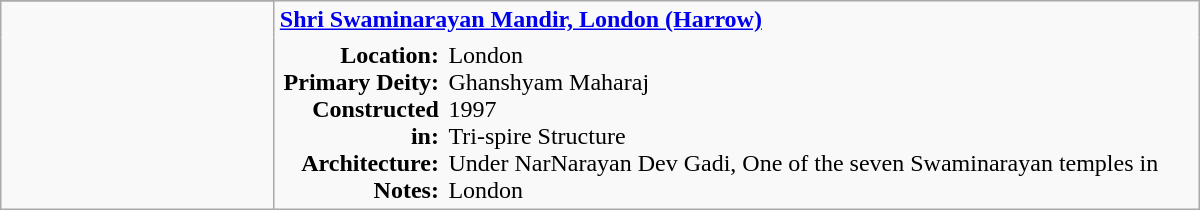<table class="wikitable plain" border="0" width="800">
<tr>
</tr>
<tr>
<td align="center" rowspan="4" width="175px"></td>
<td valign="top" colspan=2 style="border:none;"><strong><a href='#'>Shri Swaminarayan Mandir, London (Harrow)</a></strong></td>
</tr>
<tr>
<td valign="top" style="text-align:right; border:none;"><strong>Location:</strong><br><strong>Primary Deity:</strong><br><strong>Constructed in:</strong><br><strong>Architecture:</strong><br><strong>Notes:</strong></td>
<td valign="top" style="border:none;">London <br>Ghanshyam Maharaj <br>1997 <br>Tri-spire Structure <br>Under NarNarayan Dev Gadi, One of the seven Swaminarayan temples in London</td>
</tr>
</table>
